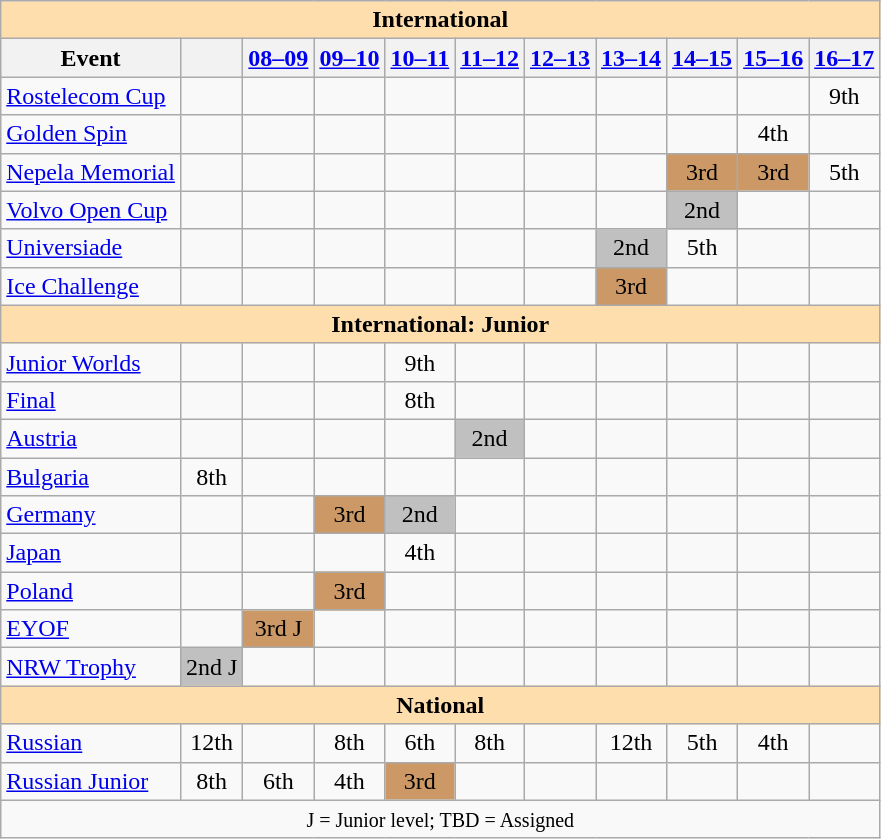<table class="wikitable" style="text-align:center">
<tr>
<th style="background-color: #ffdead; " colspan=11 align=center>International</th>
</tr>
<tr>
<th>Event</th>
<th></th>
<th><a href='#'>08–09</a></th>
<th><a href='#'>09–10</a></th>
<th><a href='#'>10–11</a></th>
<th><a href='#'>11–12</a></th>
<th><a href='#'>12–13</a></th>
<th><a href='#'>13–14</a></th>
<th><a href='#'>14–15</a></th>
<th><a href='#'>15–16</a></th>
<th><a href='#'>16–17</a></th>
</tr>
<tr>
<td align=left> <a href='#'>Rostelecom Cup</a></td>
<td></td>
<td></td>
<td></td>
<td></td>
<td></td>
<td></td>
<td></td>
<td></td>
<td></td>
<td>9th</td>
</tr>
<tr>
<td align=left> <a href='#'>Golden Spin</a></td>
<td></td>
<td></td>
<td></td>
<td></td>
<td></td>
<td></td>
<td></td>
<td></td>
<td>4th</td>
<td></td>
</tr>
<tr>
<td align=left> <a href='#'>Nepela Memorial</a></td>
<td></td>
<td></td>
<td></td>
<td></td>
<td></td>
<td></td>
<td></td>
<td bgcolor=cc9966>3rd</td>
<td bgcolor=cc9966>3rd</td>
<td>5th</td>
</tr>
<tr>
<td align=left> <a href='#'>Volvo Open Cup</a></td>
<td></td>
<td></td>
<td></td>
<td></td>
<td></td>
<td></td>
<td></td>
<td bgcolor=silver>2nd</td>
<td></td>
<td></td>
</tr>
<tr>
<td align=left><a href='#'>Universiade</a></td>
<td></td>
<td></td>
<td></td>
<td></td>
<td></td>
<td></td>
<td bgcolor=silver>2nd</td>
<td>5th</td>
<td></td>
<td></td>
</tr>
<tr>
<td align=left><a href='#'>Ice Challenge</a></td>
<td></td>
<td></td>
<td></td>
<td></td>
<td></td>
<td></td>
<td bgcolor=cc9966>3rd</td>
<td></td>
<td></td>
<td></td>
</tr>
<tr>
<th style="background-color: #ffdead; " colspan=11 align=center>International: Junior</th>
</tr>
<tr>
<td align=left><a href='#'>Junior Worlds</a></td>
<td></td>
<td></td>
<td></td>
<td>9th</td>
<td></td>
<td></td>
<td></td>
<td></td>
<td></td>
<td></td>
</tr>
<tr>
<td align=left> <a href='#'>Final</a></td>
<td></td>
<td></td>
<td></td>
<td>8th</td>
<td></td>
<td></td>
<td></td>
<td></td>
<td></td>
<td></td>
</tr>
<tr>
<td align=left> <a href='#'>Austria</a></td>
<td></td>
<td></td>
<td></td>
<td></td>
<td bgcolor=silver>2nd</td>
<td></td>
<td></td>
<td></td>
<td></td>
<td></td>
</tr>
<tr>
<td align=left> <a href='#'>Bulgaria</a></td>
<td>8th</td>
<td></td>
<td></td>
<td></td>
<td></td>
<td></td>
<td></td>
<td></td>
<td></td>
<td></td>
</tr>
<tr>
<td align=left> <a href='#'>Germany</a></td>
<td></td>
<td></td>
<td bgcolor=cc9966>3rd</td>
<td bgcolor=silver>2nd</td>
<td></td>
<td></td>
<td></td>
<td></td>
<td></td>
<td></td>
</tr>
<tr>
<td align=left> <a href='#'>Japan</a></td>
<td></td>
<td></td>
<td></td>
<td>4th</td>
<td></td>
<td></td>
<td></td>
<td></td>
<td></td>
<td></td>
</tr>
<tr>
<td align=left> <a href='#'>Poland</a></td>
<td></td>
<td></td>
<td bgcolor=cc9966>3rd</td>
<td></td>
<td></td>
<td></td>
<td></td>
<td></td>
<td></td>
<td></td>
</tr>
<tr>
<td align=left><a href='#'>EYOF</a></td>
<td></td>
<td bgcolor=cc9966>3rd J</td>
<td></td>
<td></td>
<td></td>
<td></td>
<td></td>
<td></td>
<td></td>
<td></td>
</tr>
<tr>
<td align=left><a href='#'>NRW Trophy</a></td>
<td bgcolor=silver>2nd J</td>
<td></td>
<td></td>
<td></td>
<td></td>
<td></td>
<td></td>
<td></td>
<td></td>
<td></td>
</tr>
<tr>
<th style="background-color: #ffdead; " colspan=11 align=center>National</th>
</tr>
<tr>
<td align=left><a href='#'>Russian</a></td>
<td>12th</td>
<td></td>
<td>8th</td>
<td>6th</td>
<td>8th</td>
<td></td>
<td>12th</td>
<td>5th</td>
<td>4th</td>
<td></td>
</tr>
<tr>
<td align=left><a href='#'>Russian Junior</a></td>
<td>8th</td>
<td>6th</td>
<td>4th</td>
<td bgcolor=cc9966>3rd</td>
<td></td>
<td></td>
<td></td>
<td></td>
<td></td>
<td></td>
</tr>
<tr>
<td colspan=11 align=center><small> J = Junior level; TBD = Assigned </small></td>
</tr>
</table>
